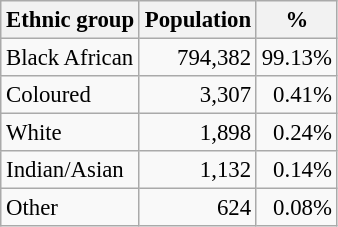<table class="wikitable" style="font-size: 95%; text-align: right">
<tr>
<th>Ethnic group</th>
<th>Population</th>
<th>%</th>
</tr>
<tr>
<td align=left>Black African</td>
<td>794,382</td>
<td>99.13%</td>
</tr>
<tr>
<td align=left>Coloured</td>
<td>3,307</td>
<td>0.41%</td>
</tr>
<tr>
<td align=left>White</td>
<td>1,898</td>
<td>0.24%</td>
</tr>
<tr>
<td align=left>Indian/Asian</td>
<td>1,132</td>
<td>0.14%</td>
</tr>
<tr>
<td align=left>Other</td>
<td>624</td>
<td>0.08%</td>
</tr>
</table>
